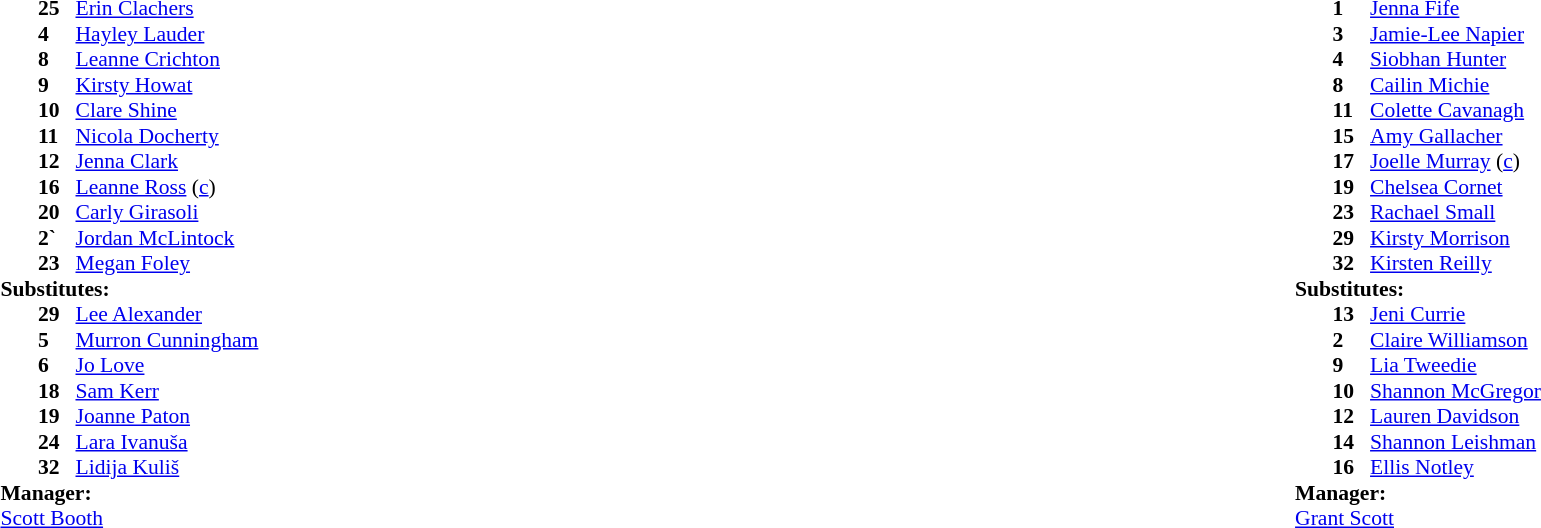<table width="100%">
<tr>
<td valign="top" width="40%"><br><table style="font-size:90%" cellspacing="0" cellpadding="0">
<tr>
<th width=25></th>
<th width=25></th>
</tr>
<tr>
<td></td>
<td><strong>25</strong></td>
<td> <a href='#'>Erin Clachers</a></td>
</tr>
<tr>
<td></td>
<td><strong>4</strong></td>
<td> <a href='#'>Hayley Lauder</a></td>
</tr>
<tr>
<td></td>
<td><strong>8</strong></td>
<td> <a href='#'>Leanne Crichton</a></td>
</tr>
<tr>
<td></td>
<td><strong>9</strong></td>
<td> <a href='#'>Kirsty Howat</a></td>
</tr>
<tr>
<td></td>
<td><strong>10</strong></td>
<td> <a href='#'>Clare Shine</a></td>
</tr>
<tr>
<td></td>
<td><strong>11</strong></td>
<td> <a href='#'>Nicola Docherty</a></td>
</tr>
<tr>
<td></td>
<td><strong>12</strong></td>
<td> <a href='#'>Jenna Clark</a></td>
</tr>
<tr>
<td></td>
<td><strong>16</strong></td>
<td> <a href='#'>Leanne Ross</a>  (<a href='#'>c</a>)</td>
</tr>
<tr>
<td></td>
<td><strong>20</strong></td>
<td> <a href='#'>Carly Girasoli</a></td>
</tr>
<tr>
<td></td>
<td><strong>2`</strong></td>
<td> <a href='#'>Jordan McLintock</a></td>
<td></td>
</tr>
<tr>
<td></td>
<td><strong>23</strong></td>
<td> <a href='#'>Megan Foley</a></td>
</tr>
<tr>
<td colspan="4"><strong>Substitutes:</strong></td>
</tr>
<tr>
<td></td>
<td><strong>29</strong></td>
<td> <a href='#'>Lee Alexander</a></td>
</tr>
<tr>
<td></td>
<td><strong>5</strong></td>
<td> <a href='#'>Murron Cunningham</a></td>
</tr>
<tr>
<td></td>
<td><strong>6</strong></td>
<td> <a href='#'>Jo Love</a></td>
</tr>
<tr>
<td></td>
<td><strong>18</strong></td>
<td> <a href='#'>Sam Kerr</a></td>
</tr>
<tr>
<td></td>
<td><strong>19</strong></td>
<td> <a href='#'>Joanne Paton</a></td>
</tr>
<tr>
<td></td>
<td><strong>24</strong></td>
<td> <a href='#'>Lara Ivanuša</a></td>
<td></td>
</tr>
<tr>
<td></td>
<td><strong>32</strong></td>
<td> <a href='#'>Lidija Kuliš</a></td>
</tr>
<tr>
<td colspan="4"><strong>Manager:</strong></td>
</tr>
<tr>
<td colspan="4"> <a href='#'>Scott Booth</a></td>
</tr>
</table>
</td>
<td valign="top"></td>
<td valign="top" width="50%"><br><table style="font-size:90%; margin:auto" cellspacing="0" cellpadding="0">
<tr>
<th width=25></th>
<th width=25></th>
</tr>
<tr>
<td></td>
<td><strong>1</strong></td>
<td> <a href='#'>Jenna Fife</a></td>
</tr>
<tr>
<td></td>
<td><strong>3</strong></td>
<td> <a href='#'>Jamie-Lee Napier</a></td>
</tr>
<tr>
<td></td>
<td><strong>4</strong></td>
<td> <a href='#'>Siobhan Hunter</a></td>
<td></td>
<td></td>
</tr>
<tr>
<td></td>
<td><strong>8</strong></td>
<td> <a href='#'>Cailin Michie</a></td>
</tr>
<tr>
<td></td>
<td><strong>11</strong></td>
<td> <a href='#'>Colette Cavanagh</a></td>
<td></td>
</tr>
<tr>
<td></td>
<td><strong>15</strong></td>
<td> <a href='#'>Amy Gallacher</a></td>
<td></td>
</tr>
<tr>
<td></td>
<td><strong>17</strong></td>
<td> <a href='#'>Joelle Murray</a>  (<a href='#'>c</a>)</td>
</tr>
<tr>
<td></td>
<td><strong>19</strong></td>
<td> <a href='#'>Chelsea Cornet</a></td>
</tr>
<tr>
<td></td>
<td><strong>23</strong></td>
<td> <a href='#'>Rachael Small</a></td>
</tr>
<tr>
<td></td>
<td><strong>29</strong></td>
<td> <a href='#'>Kirsty Morrison</a></td>
<td></td>
</tr>
<tr>
<td></td>
<td><strong>32</strong></td>
<td> <a href='#'>Kirsten Reilly</a></td>
<td></td>
</tr>
<tr>
<td colspan="4"><strong>Substitutes:</strong></td>
</tr>
<tr>
<td></td>
<td><strong>13</strong></td>
<td> <a href='#'>Jeni Currie</a></td>
</tr>
<tr>
<td></td>
<td><strong>2</strong></td>
<td> <a href='#'>Claire Williamson</a></td>
<td></td>
</tr>
<tr>
<td></td>
<td><strong>9</strong></td>
<td> <a href='#'>Lia Tweedie</a></td>
<td></td>
</tr>
<tr>
<td></td>
<td><strong>10</strong></td>
<td> <a href='#'>Shannon McGregor</a></td>
<td></td>
</tr>
<tr>
<td></td>
<td><strong>12</strong></td>
<td> <a href='#'>Lauren Davidson</a></td>
</tr>
<tr>
<td></td>
<td><strong>14</strong></td>
<td> <a href='#'>Shannon Leishman</a></td>
</tr>
<tr>
<td></td>
<td><strong>16</strong></td>
<td> <a href='#'>Ellis Notley</a></td>
<td></td>
</tr>
<tr>
<td colspan="4"><strong>Manager:</strong></td>
</tr>
<tr>
<td colspan="4"> <a href='#'>Grant Scott</a></td>
</tr>
</table>
</td>
</tr>
</table>
